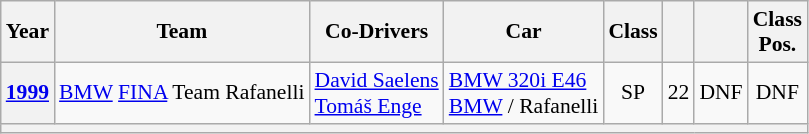<table class="wikitable" style="font-size:90%">
<tr>
<th scope="col">Year</th>
<th scope="col">Team</th>
<th scope="col">Co-Drivers</th>
<th scope="col">Car</th>
<th scope="col">Class</th>
<th scope="col"></th>
<th scope="col"></th>
<th scope="col">Class<br>Pos.</th>
</tr>
<tr style="text-align:center;">
<th><a href='#'>1999</a></th>
<td align="left" nowrap> <a href='#'>BMW</a> <a href='#'>FINA</a> Team Rafanelli</td>
<td align="left" nowrap> <a href='#'>David Saelens</a><br> <a href='#'>Tomáš Enge</a></td>
<td align="left" nowrap><a href='#'>BMW 320i E46</a><br><a href='#'>BMW</a> / Rafanelli</td>
<td>SP</td>
<td>22</td>
<td>DNF</td>
<td>DNF</td>
</tr>
<tr>
<th colspan="8"></th>
</tr>
</table>
